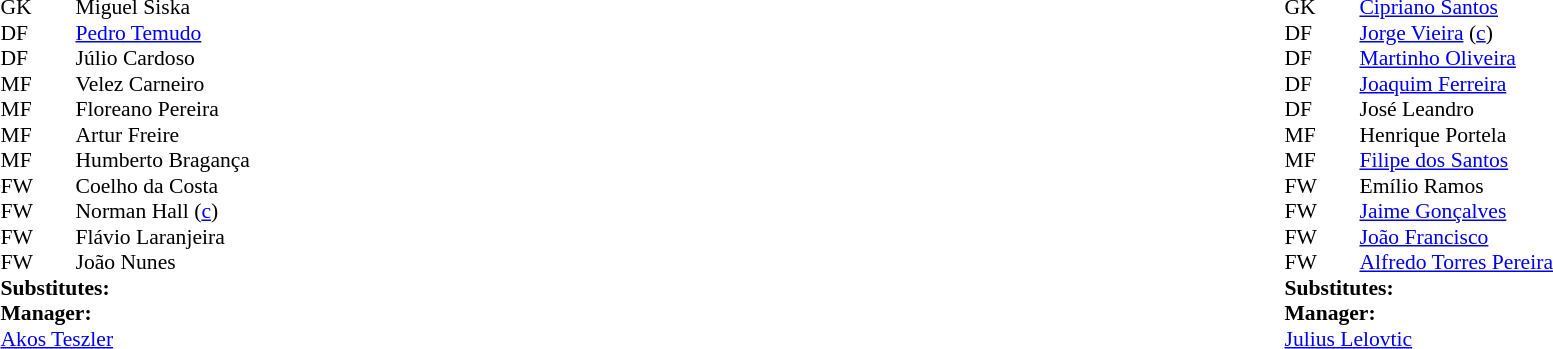<table width="100%">
<tr>
<td valign="top" width="50%"><br><table style="font-size: 90%" cellspacing="0" cellpadding="0">
<tr>
<td colspan="4"></td>
</tr>
<tr>
<th width=25></th>
<th width=25></th>
</tr>
<tr>
<td>GK</td>
<td></td>
<td> Miguel Siska</td>
</tr>
<tr>
<td>DF</td>
<td></td>
<td> <a href='#'>Pedro Temudo</a></td>
</tr>
<tr>
<td>DF</td>
<td></td>
<td> Júlio Cardoso</td>
</tr>
<tr>
<td>MF</td>
<td></td>
<td> Velez Carneiro</td>
</tr>
<tr>
<td>MF</td>
<td></td>
<td> Floreano Pereira</td>
</tr>
<tr>
<td>MF</td>
<td></td>
<td> Artur Freire</td>
</tr>
<tr>
<td>MF</td>
<td></td>
<td> Humberto Bragança</td>
</tr>
<tr>
<td>FW</td>
<td></td>
<td> Coelho da Costa</td>
</tr>
<tr>
<td>FW</td>
<td></td>
<td> Norman Hall (<a href='#'>c</a>)</td>
</tr>
<tr>
<td>FW</td>
<td></td>
<td> Flávio Laranjeira</td>
</tr>
<tr>
<td>FW</td>
<td></td>
<td> João Nunes</td>
</tr>
<tr>
<td colspan=3><strong>Substitutes:</strong></td>
</tr>
<tr>
<td colspan=3><strong>Manager:</strong></td>
</tr>
<tr>
<td colspan=4> <a href='#'>Akos Teszler</a></td>
</tr>
</table>
</td>
<td valign="top"></td>
<td valign="top" width="50%"><br><table style="font-size: 90%" cellspacing="0" cellpadding="0" align=center>
<tr>
<td colspan="4"></td>
</tr>
<tr>
<th width=25></th>
<th width=25></th>
</tr>
<tr>
<td>GK</td>
<td></td>
<td> <a href='#'>Cipriano Santos</a></td>
</tr>
<tr>
<td>DF</td>
<td></td>
<td> <a href='#'>Jorge Vieira</a> (<a href='#'>c</a>)</td>
</tr>
<tr>
<td>DF</td>
<td></td>
<td> <a href='#'>Martinho Oliveira</a></td>
</tr>
<tr>
<td>DF</td>
<td></td>
<td> <a href='#'>Joaquim Ferreira</a></td>
</tr>
<tr>
<td>DF</td>
<td></td>
<td> José Leandro</td>
</tr>
<tr>
<td>MF</td>
<td></td>
<td> Henrique Portela</td>
</tr>
<tr>
<td>MF</td>
<td></td>
<td> <a href='#'>Filipe dos Santos</a></td>
</tr>
<tr>
<td>FW</td>
<td></td>
<td> Emílio Ramos</td>
</tr>
<tr>
<td>FW</td>
<td></td>
<td> <a href='#'>Jaime Gonçalves</a></td>
</tr>
<tr>
<td>FW</td>
<td></td>
<td> <a href='#'>João Francisco</a></td>
</tr>
<tr>
<td>FW</td>
<td></td>
<td> <a href='#'>Alfredo Torres Pereira</a></td>
</tr>
<tr>
<td colspan=3><strong>Substitutes:</strong></td>
</tr>
<tr>
<td colspan=3><strong>Manager:</strong></td>
</tr>
<tr>
<td colspan=4> <a href='#'>Julius Lelovtic</a></td>
</tr>
</table>
</td>
</tr>
</table>
